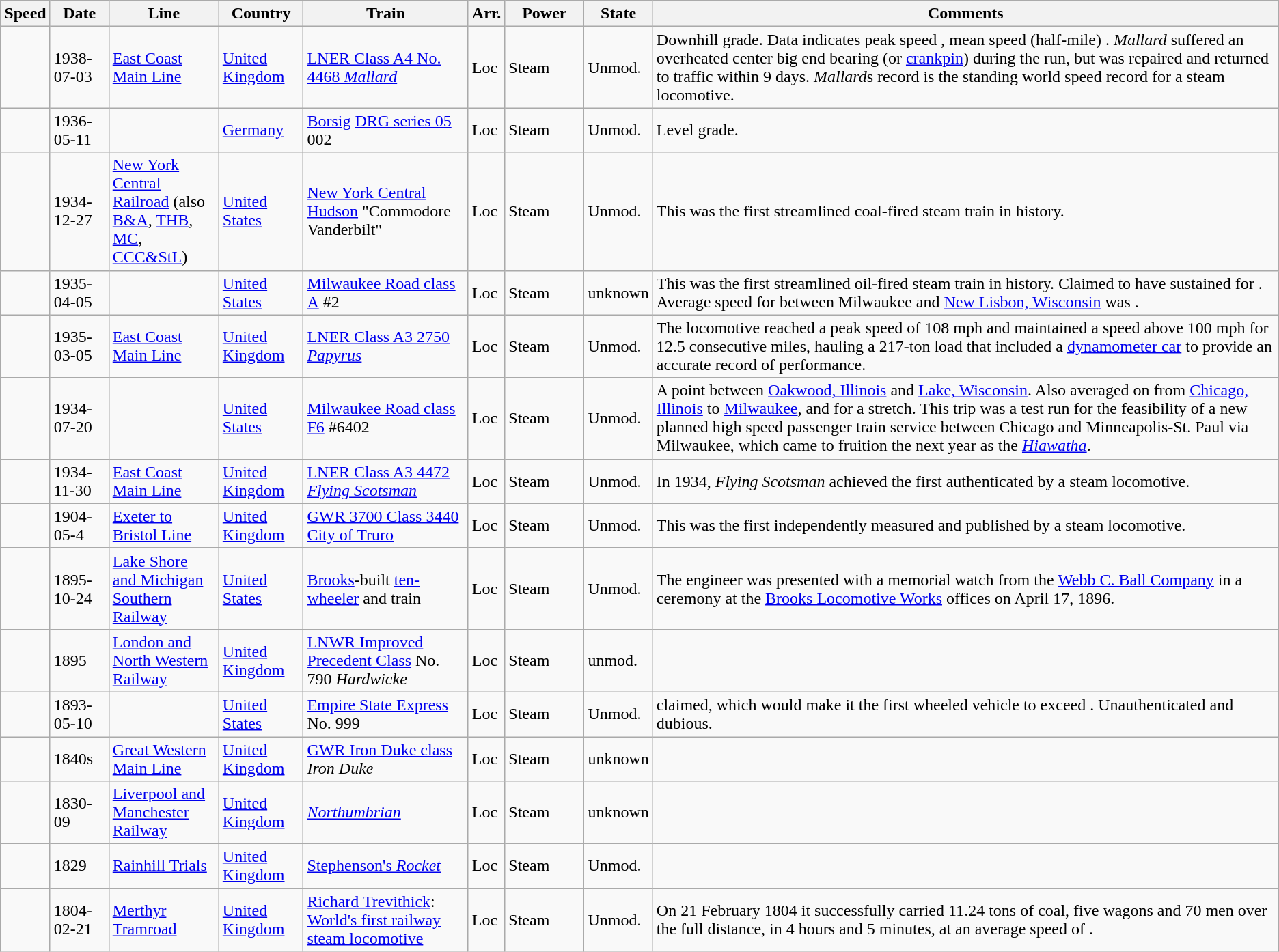<table class="wikitable sortable">
<tr>
<th scope="col">Speed</th>
<th scope="col" style="width:50px;">Date</th>
<th scope="col" style="width:100px;">Line</th>
<th scope="col" style="width:75px;">Country</th>
<th scope="col">Train</th>
<th scope="col">Arr. </th>
<th scope="col" style="width:70px;">Power   </th>
<th scope="col">State                    </th>
<th class="unsortable">Comments</th>
</tr>
<tr>
<td></td>
<td>1938-07-03</td>
<td><a href='#'>East Coast Main Line</a></td>
<td><a href='#'>United Kingdom</a></td>
<td><a href='#'>LNER Class A4 No. 4468 <em>Mallard</em></a></td>
<td>Loc</td>
<td>Steam</td>
<td>Unmod.</td>
<td> Downhill grade. Data indicates peak speed , mean speed (half-mile) . <em>Mallard</em> suffered an overheated center big end bearing (or <a href='#'>crankpin</a>) during the run, but was repaired and returned to traffic within 9 days. <em>Mallard</em>s record is the standing world speed record for a steam locomotive.</td>
</tr>
<tr>
<td></td>
<td>1936-05-11</td>
<td></td>
<td><a href='#'>Germany</a></td>
<td><a href='#'>Borsig</a> <a href='#'>DRG series 05</a> 002</td>
<td>Loc</td>
<td>Steam</td>
<td>Unmod.</td>
<td>Level grade.</td>
</tr>
<tr>
<td></td>
<td>1934-12-27</td>
<td><a href='#'>New York Central Railroad</a> (also <a href='#'>B&A</a>, <a href='#'>THB</a>, <a href='#'>MC</a>, <a href='#'>CCC&StL</a>)</td>
<td><a href='#'>United States</a></td>
<td><a href='#'>New York Central Hudson</a> "Commodore Vanderbilt"</td>
<td>Loc</td>
<td>Steam</td>
<td>Unmod.</td>
<td>This was the first streamlined coal-fired steam train in history.</td>
</tr>
<tr>
<td></td>
<td>1935-04-05</td>
<td></td>
<td><a href='#'>United States</a></td>
<td><a href='#'>Milwaukee Road class A</a> #2</td>
<td>Loc</td>
<td>Steam</td>
<td>unknown</td>
<td>This was the first streamlined oil-fired steam train in history. Claimed to have sustained  for .  Average speed for  between Milwaukee and <a href='#'>New Lisbon, Wisconsin</a> was .</td>
</tr>
<tr>
<td></td>
<td>1935-03-05</td>
<td><a href='#'>East Coast Main Line</a></td>
<td><a href='#'>United Kingdom</a></td>
<td><a href='#'>LNER Class A3 2750 <em>Papyrus</em></a></td>
<td>Loc</td>
<td>Steam</td>
<td>Unmod.</td>
<td>The locomotive reached a peak speed of 108 mph and maintained a speed above 100 mph for 12.5 consecutive miles, hauling a 217-ton load that included a <a href='#'>dynamometer car</a> to provide an accurate record of performance.</td>
</tr>
<tr>
<td></td>
<td>1934-07-20</td>
<td></td>
<td><a href='#'>United States</a></td>
<td><a href='#'>Milwaukee Road class F6</a> #6402</td>
<td>Loc</td>
<td>Steam</td>
<td>Unmod.</td>
<td>A point between <a href='#'>Oakwood, Illinois</a> and <a href='#'>Lake, Wisconsin</a>. Also averaged  on  from <a href='#'>Chicago, Illinois</a> to <a href='#'>Milwaukee</a>, and  for a  stretch. This trip was a test run for the feasibility of a new planned high speed passenger train service between Chicago and Minneapolis-St. Paul via Milwaukee, which came to fruition the next year as the <em><a href='#'>Hiawatha</a></em>.</td>
</tr>
<tr>
<td></td>
<td>1934-11-30</td>
<td><a href='#'>East Coast Main Line</a></td>
<td><a href='#'>United Kingdom</a></td>
<td><a href='#'>LNER Class A3 4472 <em>Flying Scotsman</em></a></td>
<td>Loc</td>
<td>Steam</td>
<td>Unmod.</td>
<td>In 1934, <em>Flying Scotsman</em> achieved the first authenticated  by a steam locomotive.</td>
</tr>
<tr>
<td></td>
<td>1904-05-4</td>
<td><a href='#'>Exeter to Bristol Line</a></td>
<td><a href='#'>United Kingdom</a></td>
<td><a href='#'>GWR 3700 Class 3440 City of Truro</a></td>
<td>Loc</td>
<td>Steam</td>
<td>Unmod.</td>
<td>This was the first independently measured and published  by a steam locomotive.</td>
</tr>
<tr>
<td></td>
<td>1895-10-24</td>
<td><a href='#'>Lake Shore and Michigan Southern Railway</a></td>
<td><a href='#'>United States</a></td>
<td><a href='#'>Brooks</a>-built <a href='#'>ten-wheeler</a> and train</td>
<td>Loc</td>
<td>Steam</td>
<td>Unmod.</td>
<td>The engineer was presented with a memorial watch from the <a href='#'>Webb C. Ball Company</a> in a ceremony at the <a href='#'>Brooks Locomotive Works</a> offices on April 17, 1896.</td>
</tr>
<tr>
<td></td>
<td>1895</td>
<td><a href='#'>London and North Western Railway</a></td>
<td><a href='#'>United Kingdom</a></td>
<td><a href='#'>LNWR Improved Precedent Class</a> No. 790 <em>Hardwicke</em></td>
<td>Loc</td>
<td>Steam</td>
<td>unmod.</td>
<td></td>
</tr>
<tr>
<td></td>
<td>1893-05-10</td>
<td></td>
<td><a href='#'>United States</a></td>
<td><a href='#'>Empire State Express</a> No. 999</td>
<td>Loc</td>
<td>Steam</td>
<td>Unmod.</td>
<td> claimed, which would make it the first wheeled vehicle to exceed . Unauthenticated and dubious.</td>
</tr>
<tr>
<td></td>
<td>1840s</td>
<td><a href='#'>Great Western Main Line</a></td>
<td><a href='#'>United Kingdom</a></td>
<td><a href='#'>GWR Iron Duke class</a> <em>Iron Duke</em></td>
<td>Loc</td>
<td>Steam</td>
<td>unknown</td>
<td></td>
</tr>
<tr>
<td></td>
<td>1830-09</td>
<td><a href='#'>Liverpool and Manchester Railway</a></td>
<td><a href='#'>United Kingdom</a></td>
<td><a href='#'><em>Northumbrian</em></a></td>
<td>Loc</td>
<td>Steam</td>
<td>unknown</td>
<td></td>
</tr>
<tr>
<td></td>
<td>1829</td>
<td><a href='#'>Rainhill Trials</a></td>
<td><a href='#'>United Kingdom</a></td>
<td><a href='#'>Stephenson's <em>Rocket</em></a></td>
<td>Loc</td>
<td>Steam</td>
<td>Unmod.</td>
<td></td>
</tr>
<tr>
<td><br></td>
<td>1804-02-21</td>
<td><a href='#'>Merthyr Tramroad</a></td>
<td><a href='#'>United Kingdom</a></td>
<td><a href='#'>Richard Trevithick</a>:<br><a href='#'>World's first railway steam locomotive</a></td>
<td>Loc</td>
<td>Steam</td>
<td>Unmod.</td>
<td>On 21 February 1804 it successfully carried 11.24 tons of coal, five wagons and 70 men over the full distance, in 4 hours and 5 minutes, at an average speed of .</td>
</tr>
</table>
